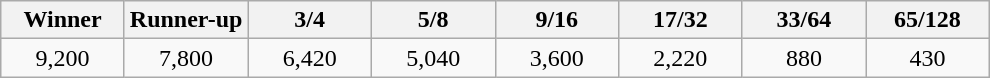<table class="wikitable">
<tr>
<th width=75>Winner</th>
<th width=75>Runner-up</th>
<th width=75>3/4</th>
<th width=75>5/8</th>
<th width=75>9/16</th>
<th width=75>17/32</th>
<th width=75>33/64</th>
<th width=75>65/128</th>
</tr>
<tr>
<td align=center>9,200</td>
<td align=center>7,800</td>
<td align=center>6,420</td>
<td align=center>5,040</td>
<td align=center>3,600</td>
<td align=center>2,220</td>
<td align=center>880</td>
<td align=center>430</td>
</tr>
</table>
